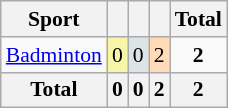<table class="wikitable" style="font-size:90%; text-align:center;">
<tr>
<th>Sport</th>
<th></th>
<th></th>
<th></th>
<th>Total</th>
</tr>
<tr>
<td align=left> <a href='#'>Badminton</a></td>
<td style="background:#F7F6A8;">0</td>
<td style="background:#DCE5E5;">0</td>
<td style="background:#FFDAB9;">2</td>
<td><strong>2</strong></td>
</tr>
<tr class="sortbottom">
<th>Total</th>
<th>0</th>
<th>0</th>
<th>2</th>
<th>2</th>
</tr>
</table>
